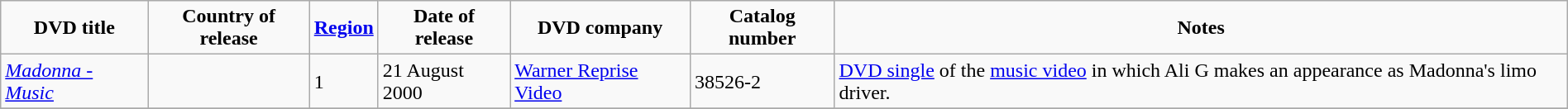<table class="wikitable" width=100%>
<tr>
<td align="center"><strong>DVD title</strong></td>
<td align="center"><strong>Country of release</strong></td>
<td align="center"><strong><a href='#'>Region</a></strong></td>
<td align="center"><strong>Date of release</strong></td>
<td align="center"><strong>DVD company</strong></td>
<td align="center"><strong>Catalog number</strong></td>
<td align="center"><strong>Notes</strong></td>
</tr>
<tr>
<td><em><a href='#'>Madonna - Music</a></em></td>
<td></td>
<td>1</td>
<td>21 August 2000</td>
<td><a href='#'>Warner Reprise Video</a></td>
<td>38526-2</td>
<td><a href='#'>DVD single</a> of the <a href='#'>music video</a> in which Ali G makes an appearance as Madonna's limo driver.</td>
</tr>
<tr>
</tr>
</table>
